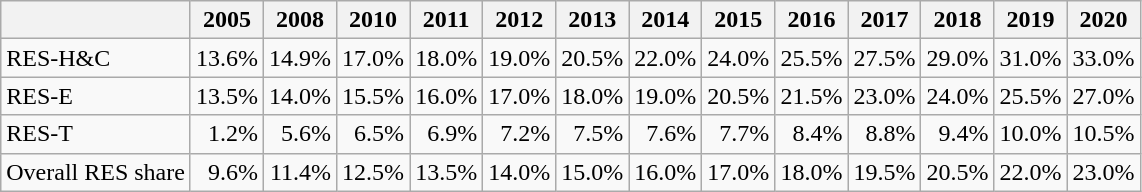<table style="text-align: right" class="wikitable">
<tr>
<th></th>
<th>2005</th>
<th>2008</th>
<th>2010</th>
<th>2011</th>
<th>2012</th>
<th>2013</th>
<th>2014</th>
<th>2015</th>
<th>2016</th>
<th>2017</th>
<th>2018</th>
<th>2019</th>
<th>2020</th>
</tr>
<tr>
<td align="left">RES-H&C</td>
<td>13.6%</td>
<td>14.9%</td>
<td>17.0%</td>
<td>18.0%</td>
<td>19.0%</td>
<td>20.5%</td>
<td>22.0%</td>
<td>24.0%</td>
<td>25.5%</td>
<td>27.5%</td>
<td>29.0%</td>
<td>31.0%</td>
<td>33.0%</td>
</tr>
<tr>
<td align="left">RES-E</td>
<td>13.5%</td>
<td>14.0%</td>
<td>15.5%</td>
<td>16.0%</td>
<td>17.0%</td>
<td>18.0%</td>
<td>19.0%</td>
<td>20.5%</td>
<td>21.5%</td>
<td>23.0%</td>
<td>24.0%</td>
<td>25.5%</td>
<td>27.0%</td>
</tr>
<tr>
<td align="left">RES-T</td>
<td>1.2%</td>
<td>5.6%</td>
<td>6.5%</td>
<td>6.9%</td>
<td>7.2%</td>
<td>7.5%</td>
<td>7.6%</td>
<td>7.7%</td>
<td>8.4%</td>
<td>8.8%</td>
<td>9.4%</td>
<td>10.0%</td>
<td>10.5%</td>
</tr>
<tr>
<td align="left">Overall RES share</td>
<td>9.6%</td>
<td>11.4%</td>
<td>12.5%</td>
<td>13.5%</td>
<td>14.0%</td>
<td>15.0%</td>
<td>16.0%</td>
<td>17.0%</td>
<td>18.0%</td>
<td>19.5%</td>
<td>20.5%</td>
<td>22.0%</td>
<td>23.0%</td>
</tr>
</table>
